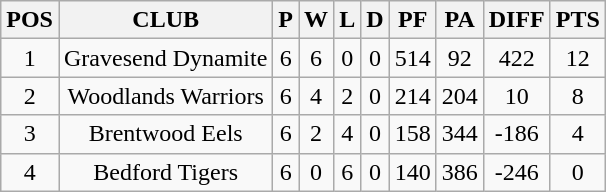<table class="wikitable" style="text-align: center;">
<tr>
<th>POS</th>
<th>CLUB</th>
<th>P</th>
<th>W</th>
<th>L</th>
<th>D</th>
<th>PF</th>
<th>PA</th>
<th>DIFF</th>
<th>PTS</th>
</tr>
<tr>
<td>1</td>
<td>Gravesend Dynamite</td>
<td>6</td>
<td>6</td>
<td>0</td>
<td>0</td>
<td>514</td>
<td>92</td>
<td>422</td>
<td>12</td>
</tr>
<tr>
<td>2</td>
<td>Woodlands Warriors</td>
<td>6</td>
<td>4</td>
<td>2</td>
<td>0</td>
<td>214</td>
<td>204</td>
<td>10</td>
<td>8</td>
</tr>
<tr>
<td>3</td>
<td>Brentwood Eels</td>
<td>6</td>
<td>2</td>
<td>4</td>
<td>0</td>
<td>158</td>
<td>344</td>
<td>-186</td>
<td>4</td>
</tr>
<tr>
<td>4</td>
<td> Bedford Tigers</td>
<td>6</td>
<td>0</td>
<td>6</td>
<td>0</td>
<td>140</td>
<td>386</td>
<td>-246</td>
<td>0</td>
</tr>
</table>
